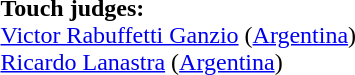<table width=100%>
<tr>
<td><br><strong>Touch judges:</strong>
<br><a href='#'>Victor Rabuffetti Ganzio</a> (<a href='#'>Argentina</a>)
<br><a href='#'>Ricardo Lanastra</a> (<a href='#'>Argentina</a>)</td>
</tr>
</table>
